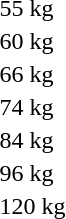<table>
<tr>
<td rowspan=2>55 kg<br></td>
<td rowspan=2></td>
<td rowspan=2></td>
<td></td>
</tr>
<tr>
<td></td>
</tr>
<tr>
<td rowspan=2>60 kg<br></td>
<td rowspan=2></td>
<td rowspan=2></td>
<td></td>
</tr>
<tr>
<td></td>
</tr>
<tr>
<td rowspan=2>66 kg<br></td>
<td rowspan=2></td>
<td rowspan=2></td>
<td></td>
</tr>
<tr>
<td></td>
</tr>
<tr>
<td rowspan=2>74 kg<br></td>
<td rowspan=2></td>
<td rowspan=2></td>
<td></td>
</tr>
<tr>
<td></td>
</tr>
<tr>
<td rowspan=2>84 kg<br></td>
<td rowspan=2></td>
<td rowspan=2></td>
<td></td>
</tr>
<tr>
<td></td>
</tr>
<tr>
<td rowspan=2>96 kg<br></td>
<td rowspan=2></td>
<td rowspan=2></td>
<td></td>
</tr>
<tr>
<td></td>
</tr>
<tr>
<td rowspan=2>120 kg<br></td>
<td rowspan=2></td>
<td rowspan=2></td>
<td></td>
</tr>
<tr>
<td></td>
</tr>
</table>
